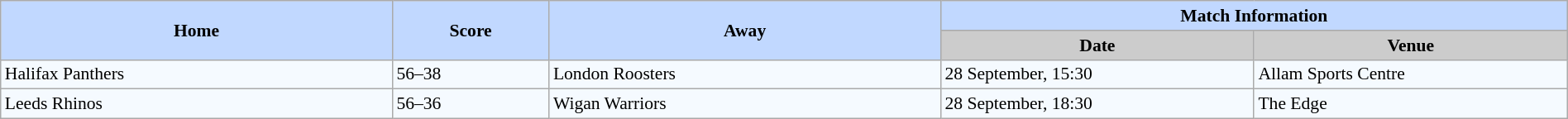<table class="wikitable defaultcenter col1right col3left" style="font-size:90%; background-color:#F5FAFF" width=100%>
<tr>
<th scope="col" rowspan=2 style="background-color:#C1D8FF" width=25%>Home</th>
<th scope="col" rowspan=2 style="background-color:#C1D8FF" width=10%>Score</th>
<th scope="col" rowspan=2 style="background-color:#C1D8FF" width=25%>Away</th>
<th colspan=2 style="background-color:#C1D8FF">Match Information</th>
</tr>
<tr>
<th scope="col" style="background-color:#CCCCCC" width=20%>Date</th>
<th scope="col" style="background-color:#CCCCCC" width=20%>Venue</th>
</tr>
<tr>
<td>Halifax Panthers </td>
<td>56–38</td>
<td> London Roosters</td>
<td>28 September, 15:30</td>
<td>Allam Sports Centre</td>
</tr>
<tr>
<td>Leeds Rhinos </td>
<td>56–36</td>
<td> Wigan Warriors</td>
<td>28 September, 18:30</td>
<td>The Edge</td>
</tr>
</table>
